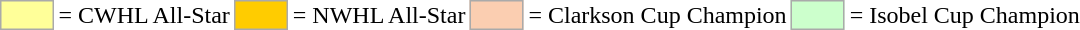<table>
<tr>
<td style="background-color:#FFFF99; border:1px solid #aaaaaa; width:2em;"></td>
<td>= CWHL All-Star</td>
<td style="background-color:#FFCC00; border:1px solid #aaaaaa; width:2em;"></td>
<td>= NWHL All-Star</td>
<td style="background-color:#FBCEB1; border:1px solid #aaaaaa; width:2em;"></td>
<td>= Clarkson Cup Champion</td>
<td style="background-color:#CCFFCC; border:1px solid #aaaaaa; width:2em;"></td>
<td>= Isobel Cup Champion</td>
</tr>
</table>
